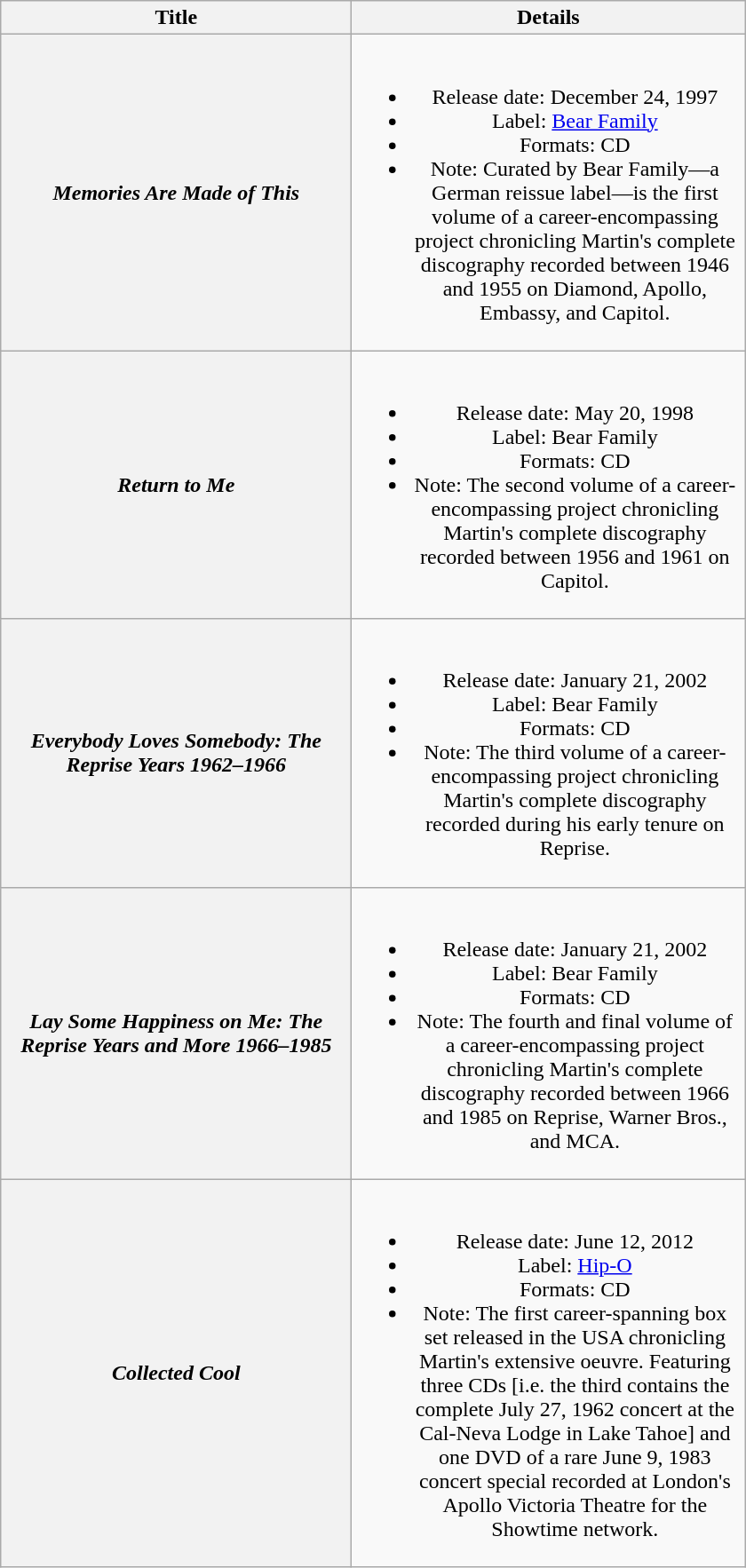<table class="wikitable plainrowheaders" style="text-align:center;">
<tr>
<th scope="col" style="width:16em;">Title</th>
<th scope="col" style="width:18em;">Details</th>
</tr>
<tr>
<th scope="row"><strong><em>Memories Are Made of This</em></strong></th>
<td><br><ul><li>Release date: December 24, 1997</li><li>Label: <a href='#'>Bear Family</a></li><li>Formats: CD</li><li>Note: Curated by Bear Family—a German reissue label—is the first volume of a career-encompassing project chronicling Martin's complete discography recorded between 1946 and 1955 on Diamond, Apollo, Embassy, and Capitol.</li></ul></td>
</tr>
<tr>
<th scope="row"><strong><em>Return to Me</em></strong></th>
<td><br><ul><li>Release date: May 20, 1998</li><li>Label: Bear Family</li><li>Formats: CD</li><li>Note: The second volume of a career-encompassing project chronicling Martin's complete discography recorded between 1956 and 1961 on Capitol.</li></ul></td>
</tr>
<tr>
<th scope="row"><strong><em>Everybody Loves Somebody: The Reprise Years 1962–1966</em></strong></th>
<td><br><ul><li>Release date: January 21, 2002</li><li>Label: Bear Family</li><li>Formats: CD</li><li>Note: The third volume of a career-encompassing project chronicling Martin's complete discography recorded during his early tenure on Reprise.</li></ul></td>
</tr>
<tr>
<th scope="row"><strong><em>Lay Some Happiness on Me: The Reprise Years and More 1966–1985</em></strong></th>
<td><br><ul><li>Release date: January 21, 2002</li><li>Label: Bear Family</li><li>Formats: CD</li><li>Note: The fourth and final volume of a career-encompassing project chronicling Martin's complete discography recorded between 1966 and 1985 on Reprise, Warner Bros., and MCA.</li></ul></td>
</tr>
<tr>
<th scope="row"><strong><em>Collected Cool</em></strong></th>
<td><br><ul><li>Release date: June 12, 2012</li><li>Label: <a href='#'>Hip-O</a></li><li>Formats: CD</li><li>Note: The first career-spanning box set released in the USA chronicling Martin's extensive oeuvre. Featuring three CDs [i.e. the third contains the complete July 27, 1962 concert at the Cal-Neva Lodge in Lake Tahoe] and one DVD of a rare June 9, 1983 concert special recorded at London's Apollo Victoria Theatre for the Showtime network.</li></ul></td>
</tr>
</table>
